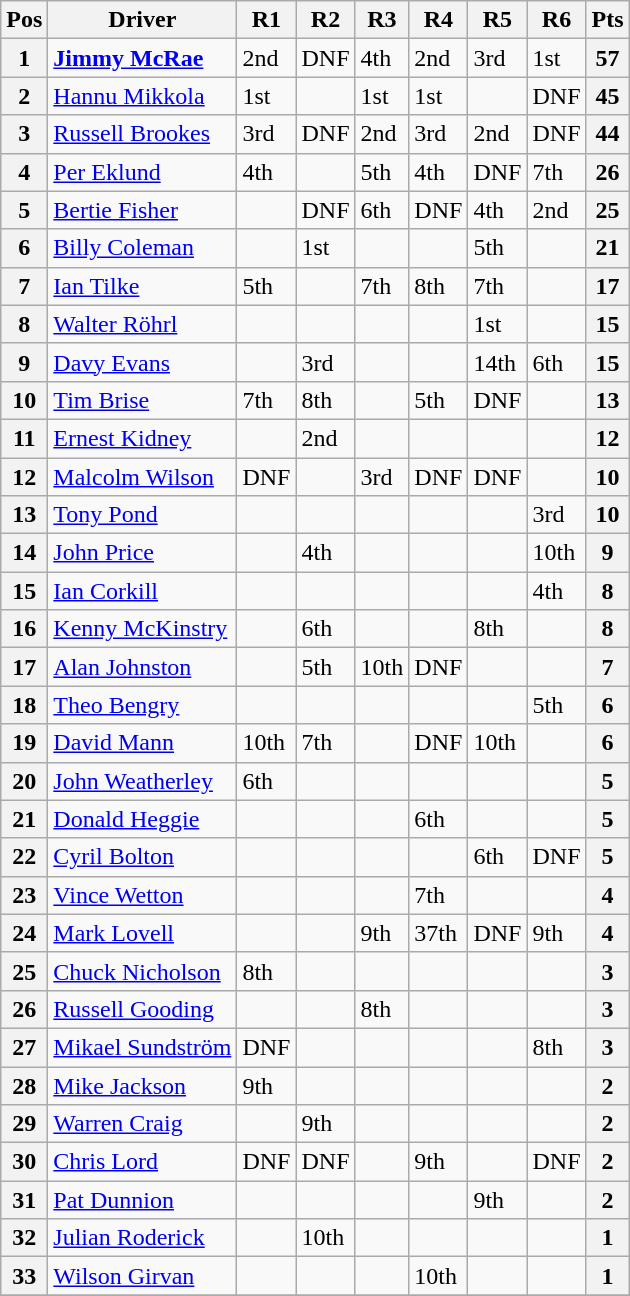<table class="wikitable">
<tr>
<th>Pos</th>
<th>Driver</th>
<th>R1</th>
<th>R2</th>
<th>R3</th>
<th>R4</th>
<th>R5</th>
<th>R6</th>
<th>Pts</th>
</tr>
<tr>
<th>1</th>
<td> <strong><a href='#'>Jimmy McRae</a></strong></td>
<td>2nd</td>
<td>DNF</td>
<td>4th</td>
<td>2nd</td>
<td>3rd</td>
<td>1st</td>
<th>57</th>
</tr>
<tr>
<th>2</th>
<td> <a href='#'>Hannu Mikkola</a></td>
<td>1st</td>
<td></td>
<td>1st</td>
<td>1st</td>
<td></td>
<td>DNF</td>
<th>45</th>
</tr>
<tr>
<th>3</th>
<td> <a href='#'>Russell Brookes</a></td>
<td>3rd</td>
<td>DNF</td>
<td>2nd</td>
<td>3rd</td>
<td>2nd</td>
<td>DNF</td>
<th>44</th>
</tr>
<tr>
<th>4</th>
<td> <a href='#'>Per Eklund</a></td>
<td>4th</td>
<td></td>
<td>5th</td>
<td>4th</td>
<td>DNF</td>
<td>7th</td>
<th>26</th>
</tr>
<tr>
<th>5</th>
<td> <a href='#'>Bertie Fisher</a></td>
<td></td>
<td>DNF</td>
<td>6th</td>
<td>DNF</td>
<td>4th</td>
<td>2nd</td>
<th>25</th>
</tr>
<tr>
<th>6</th>
<td> <a href='#'>Billy Coleman</a></td>
<td></td>
<td>1st</td>
<td></td>
<td></td>
<td>5th</td>
<td></td>
<th>21</th>
</tr>
<tr>
<th>7</th>
<td> <a href='#'>Ian Tilke</a></td>
<td>5th</td>
<td></td>
<td>7th</td>
<td>8th</td>
<td>7th</td>
<td></td>
<th>17</th>
</tr>
<tr>
<th>8</th>
<td> <a href='#'>Walter Röhrl</a></td>
<td></td>
<td></td>
<td></td>
<td></td>
<td>1st</td>
<td></td>
<th>15</th>
</tr>
<tr>
<th>9</th>
<td> <a href='#'>Davy Evans</a></td>
<td></td>
<td>3rd</td>
<td></td>
<td></td>
<td>14th</td>
<td>6th</td>
<th>15</th>
</tr>
<tr>
<th>10</th>
<td> <a href='#'>Tim Brise</a></td>
<td>7th</td>
<td>8th</td>
<td></td>
<td>5th</td>
<td>DNF</td>
<td></td>
<th>13</th>
</tr>
<tr>
<th>11</th>
<td> <a href='#'>Ernest Kidney</a></td>
<td></td>
<td>2nd</td>
<td></td>
<td></td>
<td></td>
<td></td>
<th>12</th>
</tr>
<tr>
<th>12</th>
<td> <a href='#'>Malcolm Wilson</a></td>
<td>DNF</td>
<td></td>
<td>3rd</td>
<td>DNF</td>
<td>DNF</td>
<td></td>
<th>10</th>
</tr>
<tr>
<th>13</th>
<td> <a href='#'>Tony Pond</a></td>
<td></td>
<td></td>
<td></td>
<td></td>
<td></td>
<td>3rd</td>
<th>10</th>
</tr>
<tr>
<th>14</th>
<td> <a href='#'>John Price</a></td>
<td></td>
<td>4th</td>
<td></td>
<td></td>
<td></td>
<td>10th</td>
<th>9</th>
</tr>
<tr>
<th>15</th>
<td> <a href='#'>Ian Corkill</a></td>
<td></td>
<td></td>
<td></td>
<td></td>
<td></td>
<td>4th</td>
<th>8</th>
</tr>
<tr>
<th>16</th>
<td> <a href='#'>Kenny McKinstry</a></td>
<td></td>
<td>6th</td>
<td></td>
<td></td>
<td>8th</td>
<td></td>
<th>8</th>
</tr>
<tr>
<th>17</th>
<td> <a href='#'>Alan Johnston</a></td>
<td></td>
<td>5th</td>
<td>10th</td>
<td>DNF</td>
<td></td>
<td></td>
<th>7</th>
</tr>
<tr>
<th>18</th>
<td> <a href='#'>Theo Bengry</a></td>
<td></td>
<td></td>
<td></td>
<td></td>
<td></td>
<td>5th</td>
<th>6</th>
</tr>
<tr>
<th>19</th>
<td> <a href='#'>David Mann</a></td>
<td>10th</td>
<td>7th</td>
<td></td>
<td>DNF</td>
<td>10th</td>
<td></td>
<th>6</th>
</tr>
<tr>
<th>20</th>
<td> <a href='#'>John Weatherley</a></td>
<td>6th</td>
<td></td>
<td></td>
<td></td>
<td></td>
<td></td>
<th>5</th>
</tr>
<tr>
<th>21</th>
<td> <a href='#'>Donald Heggie</a></td>
<td></td>
<td></td>
<td></td>
<td>6th</td>
<td></td>
<td></td>
<th>5</th>
</tr>
<tr>
<th>22</th>
<td> <a href='#'>Cyril Bolton</a></td>
<td></td>
<td></td>
<td></td>
<td></td>
<td>6th</td>
<td>DNF</td>
<th>5</th>
</tr>
<tr>
<th>23</th>
<td> <a href='#'>Vince Wetton</a></td>
<td></td>
<td></td>
<td></td>
<td>7th</td>
<td></td>
<td></td>
<th>4</th>
</tr>
<tr>
<th>24</th>
<td> <a href='#'>Mark Lovell</a></td>
<td></td>
<td></td>
<td>9th</td>
<td>37th</td>
<td>DNF</td>
<td>9th</td>
<th>4</th>
</tr>
<tr>
<th>25</th>
<td> <a href='#'>Chuck Nicholson</a></td>
<td>8th</td>
<td></td>
<td></td>
<td></td>
<td></td>
<td></td>
<th>3</th>
</tr>
<tr>
<th>26</th>
<td> <a href='#'>Russell Gooding</a></td>
<td></td>
<td></td>
<td>8th</td>
<td></td>
<td></td>
<td></td>
<th>3</th>
</tr>
<tr>
<th>27</th>
<td> <a href='#'>Mikael Sundström</a></td>
<td>DNF</td>
<td></td>
<td></td>
<td></td>
<td></td>
<td>8th</td>
<th>3</th>
</tr>
<tr>
<th>28</th>
<td> <a href='#'>Mike Jackson</a></td>
<td>9th</td>
<td></td>
<td></td>
<td></td>
<td></td>
<td></td>
<th>2</th>
</tr>
<tr>
<th>29</th>
<td> <a href='#'>Warren Craig</a></td>
<td></td>
<td>9th</td>
<td></td>
<td></td>
<td></td>
<td></td>
<th>2</th>
</tr>
<tr>
<th>30</th>
<td> <a href='#'>Chris Lord</a></td>
<td>DNF</td>
<td>DNF</td>
<td></td>
<td>9th</td>
<td></td>
<td>DNF</td>
<th>2</th>
</tr>
<tr>
<th>31</th>
<td> <a href='#'>Pat Dunnion</a></td>
<td></td>
<td></td>
<td></td>
<td></td>
<td>9th</td>
<td></td>
<th>2</th>
</tr>
<tr>
<th>32</th>
<td> <a href='#'>Julian Roderick</a></td>
<td></td>
<td>10th</td>
<td></td>
<td></td>
<td></td>
<td></td>
<th>1</th>
</tr>
<tr>
<th>33</th>
<td> <a href='#'>Wilson Girvan</a></td>
<td></td>
<td></td>
<td></td>
<td>10th</td>
<td></td>
<td></td>
<th>1</th>
</tr>
<tr>
</tr>
</table>
